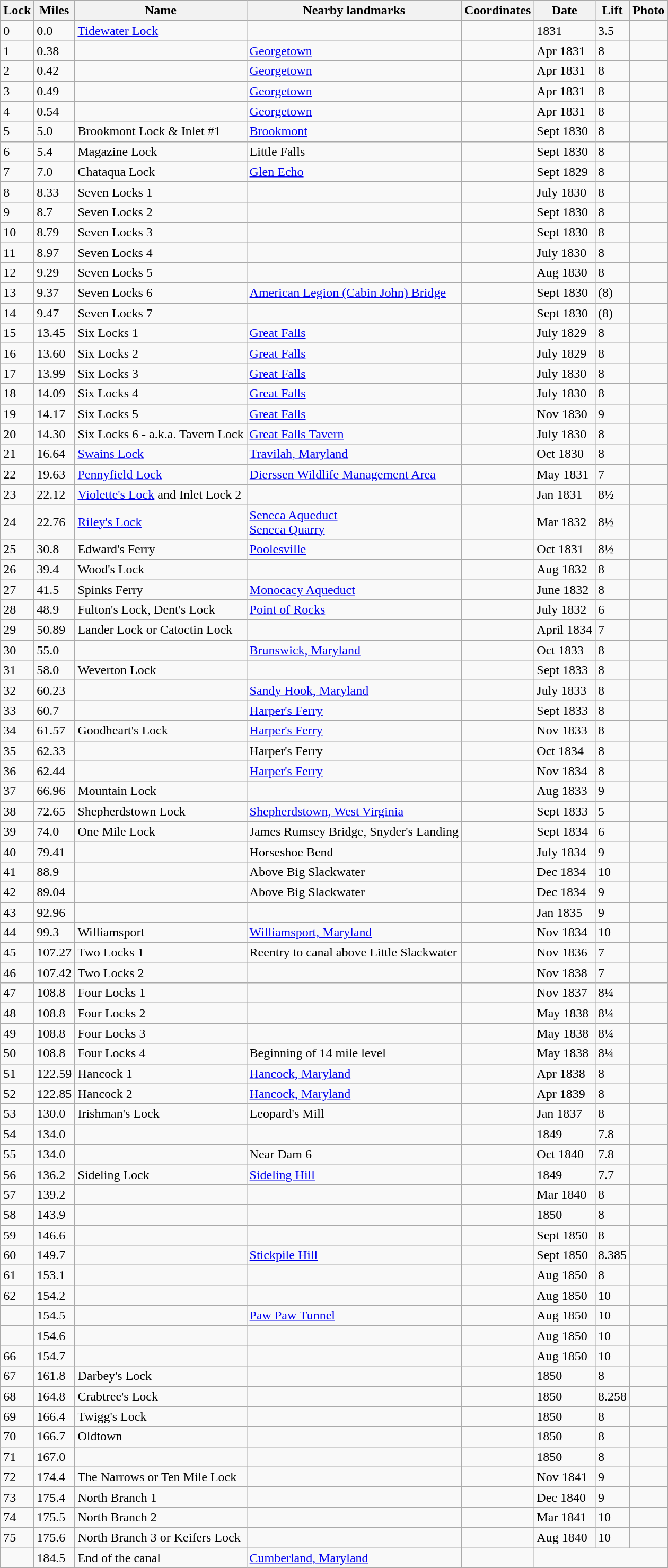<table class="wikitable collapsible collapsed">
<tr>
<th>Lock</th>
<th>Miles</th>
<th>Name</th>
<th>Nearby landmarks</th>
<th>Coordinates</th>
<th>Date</th>
<th>Lift</th>
<th>Photo</th>
</tr>
<tr>
<td>0</td>
<td>0.0</td>
<td><a href='#'>Tidewater Lock</a></td>
<td></td>
<td></td>
<td>1831</td>
<td>3.5</td>
<td></td>
</tr>
<tr>
<td>1</td>
<td>0.38</td>
<td></td>
<td><a href='#'>Georgetown</a></td>
<td></td>
<td>Apr 1831</td>
<td>8</td>
<td></td>
</tr>
<tr>
<td>2</td>
<td>0.42</td>
<td></td>
<td><a href='#'>Georgetown</a></td>
<td></td>
<td>Apr 1831</td>
<td>8</td>
<td></td>
</tr>
<tr>
<td>3</td>
<td>0.49</td>
<td></td>
<td><a href='#'>Georgetown</a></td>
<td></td>
<td>Apr 1831</td>
<td>8</td>
<td></td>
</tr>
<tr>
<td>4</td>
<td>0.54</td>
<td></td>
<td><a href='#'>Georgetown</a></td>
<td></td>
<td>Apr 1831</td>
<td>8</td>
<td></td>
</tr>
<tr>
<td>5</td>
<td>5.0</td>
<td>Brookmont Lock & Inlet #1</td>
<td><a href='#'>Brookmont</a></td>
<td></td>
<td>Sept 1830</td>
<td>8</td>
<td></td>
</tr>
<tr>
<td>6</td>
<td>5.4</td>
<td>Magazine Lock</td>
<td>Little Falls</td>
<td></td>
<td>Sept 1830</td>
<td>8</td>
<td></td>
</tr>
<tr>
<td>7</td>
<td>7.0</td>
<td>Chataqua Lock</td>
<td><a href='#'>Glen Echo</a></td>
<td></td>
<td>Sept 1829</td>
<td>8</td>
<td></td>
</tr>
<tr>
<td>8</td>
<td>8.33</td>
<td>Seven Locks 1</td>
<td></td>
<td></td>
<td>July 1830</td>
<td>8</td>
<td></td>
</tr>
<tr>
<td>9</td>
<td>8.7</td>
<td>Seven Locks 2</td>
<td></td>
<td></td>
<td>Sept 1830</td>
<td>8</td>
<td></td>
</tr>
<tr>
<td>10</td>
<td>8.79</td>
<td>Seven Locks 3</td>
<td></td>
<td></td>
<td>Sept 1830</td>
<td>8</td>
<td></td>
</tr>
<tr>
<td>11</td>
<td>8.97</td>
<td>Seven Locks 4</td>
<td></td>
<td></td>
<td>July 1830</td>
<td>8</td>
<td></td>
</tr>
<tr>
<td>12</td>
<td>9.29</td>
<td>Seven Locks 5</td>
<td></td>
<td></td>
<td>Aug 1830</td>
<td>8</td>
<td></td>
</tr>
<tr>
<td>13</td>
<td>9.37</td>
<td>Seven Locks 6</td>
<td><a href='#'>American Legion (Cabin John) Bridge</a></td>
<td></td>
<td>Sept 1830</td>
<td>(8)</td>
<td></td>
</tr>
<tr>
<td>14</td>
<td>9.47</td>
<td>Seven Locks 7</td>
<td></td>
<td></td>
<td>Sept 1830</td>
<td>(8)</td>
<td></td>
</tr>
<tr>
<td>15</td>
<td>13.45</td>
<td>Six Locks 1</td>
<td><a href='#'>Great Falls</a></td>
<td></td>
<td>July 1829</td>
<td>8</td>
<td></td>
</tr>
<tr>
<td>16</td>
<td>13.60</td>
<td>Six Locks 2</td>
<td><a href='#'>Great Falls</a></td>
<td></td>
<td>July 1829</td>
<td>8</td>
<td></td>
</tr>
<tr>
<td>17</td>
<td>13.99</td>
<td>Six Locks 3</td>
<td><a href='#'>Great Falls</a></td>
<td></td>
<td>July 1830</td>
<td>8</td>
<td></td>
</tr>
<tr>
<td>18</td>
<td>14.09</td>
<td>Six Locks 4</td>
<td><a href='#'>Great Falls</a></td>
<td></td>
<td>July 1830</td>
<td>8</td>
<td></td>
</tr>
<tr>
<td>19</td>
<td>14.17</td>
<td>Six Locks 5</td>
<td><a href='#'>Great Falls</a></td>
<td></td>
<td>Nov 1830</td>
<td>9</td>
<td></td>
</tr>
<tr>
<td>20</td>
<td>14.30</td>
<td>Six Locks 6 - a.k.a. Tavern Lock</td>
<td><a href='#'>Great Falls Tavern</a></td>
<td></td>
<td>July 1830</td>
<td>8</td>
<td></td>
</tr>
<tr>
<td>21</td>
<td>16.64</td>
<td><a href='#'>Swains Lock</a></td>
<td><a href='#'>Travilah, Maryland</a></td>
<td></td>
<td>Oct 1830</td>
<td>8</td>
<td></td>
</tr>
<tr>
<td>22</td>
<td>19.63</td>
<td><a href='#'>Pennyfield Lock</a></td>
<td><a href='#'>Dierssen Wildlife Management Area</a></td>
<td></td>
<td>May 1831</td>
<td>7</td>
<td></td>
</tr>
<tr>
<td>23</td>
<td>22.12</td>
<td><a href='#'>Violette's Lock</a> and Inlet Lock 2</td>
<td></td>
<td></td>
<td>Jan 1831</td>
<td>8½</td>
<td></td>
</tr>
<tr>
<td>24</td>
<td>22.76</td>
<td><a href='#'>Riley's Lock</a></td>
<td><a href='#'>Seneca Aqueduct</a><br><a href='#'>Seneca Quarry</a></td>
<td></td>
<td>Mar 1832</td>
<td>8½</td>
<td></td>
</tr>
<tr>
<td>25</td>
<td>30.8</td>
<td>Edward's Ferry</td>
<td><a href='#'>Poolesville</a></td>
<td></td>
<td>Oct 1831</td>
<td>8½</td>
<td></td>
</tr>
<tr>
<td>26</td>
<td>39.4</td>
<td>Wood's Lock</td>
<td></td>
<td></td>
<td>Aug 1832</td>
<td>8</td>
<td></td>
</tr>
<tr>
<td>27</td>
<td>41.5</td>
<td>Spinks Ferry</td>
<td><a href='#'>Monocacy Aqueduct</a></td>
<td></td>
<td>June 1832</td>
<td>8</td>
<td></td>
</tr>
<tr>
<td>28</td>
<td>48.9</td>
<td>Fulton's Lock, Dent's Lock</td>
<td><a href='#'>Point of Rocks</a></td>
<td></td>
<td>July 1832</td>
<td>6</td>
<td></td>
</tr>
<tr>
<td>29</td>
<td>50.89</td>
<td>Lander Lock or Catoctin Lock</td>
<td></td>
<td></td>
<td>April 1834</td>
<td>7</td>
<td></td>
</tr>
<tr>
<td>30</td>
<td>55.0</td>
<td></td>
<td><a href='#'>Brunswick, Maryland</a></td>
<td></td>
<td>Oct 1833</td>
<td>8</td>
<td></td>
</tr>
<tr>
<td>31</td>
<td>58.0</td>
<td>Weverton Lock</td>
<td></td>
<td></td>
<td>Sept 1833</td>
<td>8</td>
<td></td>
</tr>
<tr>
<td>32</td>
<td>60.23</td>
<td></td>
<td><a href='#'>Sandy Hook, Maryland</a></td>
<td></td>
<td>July 1833</td>
<td>8</td>
<td></td>
</tr>
<tr>
<td>33</td>
<td>60.7</td>
<td></td>
<td><a href='#'>Harper's Ferry</a></td>
<td></td>
<td>Sept 1833</td>
<td>8</td>
<td></td>
</tr>
<tr>
<td>34</td>
<td>61.57</td>
<td>Goodheart's Lock</td>
<td><a href='#'>Harper's Ferry</a></td>
<td></td>
<td>Nov 1833</td>
<td>8</td>
<td></td>
</tr>
<tr>
<td>35</td>
<td>62.33</td>
<td></td>
<td>Harper's Ferry</td>
<td></td>
<td>Oct 1834</td>
<td>8</td>
<td></td>
</tr>
<tr>
<td>36</td>
<td>62.44</td>
<td></td>
<td><a href='#'>Harper's Ferry</a></td>
<td></td>
<td>Nov 1834</td>
<td>8</td>
<td></td>
</tr>
<tr>
<td>37</td>
<td>66.96</td>
<td>Mountain Lock</td>
<td></td>
<td></td>
<td>Aug 1833</td>
<td>9</td>
<td></td>
</tr>
<tr>
<td>38</td>
<td>72.65</td>
<td>Shepherdstown Lock</td>
<td><a href='#'>Shepherdstown, West Virginia</a></td>
<td></td>
<td>Sept 1833</td>
<td>5</td>
<td></td>
</tr>
<tr>
<td>39</td>
<td>74.0</td>
<td>One Mile Lock</td>
<td>James Rumsey Bridge, Snyder's Landing</td>
<td></td>
<td>Sept 1834</td>
<td>6</td>
<td></td>
</tr>
<tr>
<td>40</td>
<td>79.41</td>
<td></td>
<td>Horseshoe Bend</td>
<td></td>
<td>July 1834</td>
<td>9</td>
<td></td>
</tr>
<tr>
<td>41</td>
<td>88.9</td>
<td></td>
<td>Above Big Slackwater</td>
<td></td>
<td>Dec 1834</td>
<td>10</td>
<td></td>
</tr>
<tr>
<td>42</td>
<td>89.04</td>
<td></td>
<td>Above Big Slackwater</td>
<td></td>
<td>Dec 1834</td>
<td>9</td>
<td></td>
</tr>
<tr>
<td>43</td>
<td>92.96</td>
<td></td>
<td></td>
<td></td>
<td>Jan 1835</td>
<td>9</td>
<td></td>
</tr>
<tr>
<td>44</td>
<td>99.3</td>
<td>Williamsport</td>
<td><a href='#'>Williamsport, Maryland</a></td>
<td></td>
<td>Nov 1834</td>
<td>10</td>
<td></td>
</tr>
<tr>
<td>45</td>
<td>107.27</td>
<td>Two Locks 1</td>
<td>Reentry to canal above Little Slackwater</td>
<td></td>
<td>Nov 1836</td>
<td>7</td>
<td></td>
</tr>
<tr>
<td>46</td>
<td>107.42</td>
<td>Two Locks 2</td>
<td></td>
<td></td>
<td>Nov 1838</td>
<td>7</td>
<td></td>
</tr>
<tr>
<td>47</td>
<td>108.8</td>
<td>Four Locks 1</td>
<td></td>
<td></td>
<td>Nov 1837</td>
<td>8¼</td>
<td></td>
</tr>
<tr>
<td>48</td>
<td>108.8</td>
<td>Four Locks 2</td>
<td></td>
<td></td>
<td>May 1838</td>
<td>8¼</td>
<td></td>
</tr>
<tr>
<td>49</td>
<td>108.8</td>
<td>Four Locks 3</td>
<td></td>
<td></td>
<td>May 1838</td>
<td>8¼</td>
<td></td>
</tr>
<tr>
<td>50</td>
<td>108.8</td>
<td>Four Locks 4</td>
<td>Beginning of 14 mile level</td>
<td></td>
<td>May 1838</td>
<td>8¼</td>
<td></td>
</tr>
<tr>
<td>51</td>
<td>122.59</td>
<td>Hancock 1</td>
<td><a href='#'>Hancock, Maryland</a></td>
<td></td>
<td>Apr 1838</td>
<td>8</td>
<td></td>
</tr>
<tr>
<td>52</td>
<td>122.85</td>
<td>Hancock 2</td>
<td><a href='#'>Hancock, Maryland</a></td>
<td></td>
<td>Apr 1839</td>
<td>8</td>
<td></td>
</tr>
<tr>
<td>53</td>
<td>130.0</td>
<td>Irishman's Lock</td>
<td>Leopard's Mill</td>
<td></td>
<td>Jan 1837</td>
<td>8</td>
<td></td>
</tr>
<tr>
<td>54</td>
<td>134.0</td>
<td></td>
<td></td>
<td></td>
<td>1849</td>
<td>7.8</td>
<td></td>
</tr>
<tr>
<td>55</td>
<td>134.0</td>
<td></td>
<td>Near Dam 6</td>
<td></td>
<td>Oct 1840</td>
<td>7.8</td>
<td></td>
</tr>
<tr>
<td>56</td>
<td>136.2</td>
<td>Sideling Lock</td>
<td><a href='#'>Sideling Hill</a></td>
<td></td>
<td>1849</td>
<td>7.7</td>
<td></td>
</tr>
<tr>
<td>57</td>
<td>139.2</td>
<td></td>
<td></td>
<td></td>
<td>Mar 1840</td>
<td>8</td>
<td></td>
</tr>
<tr>
<td>58</td>
<td>143.9</td>
<td></td>
<td></td>
<td></td>
<td>1850</td>
<td>8</td>
<td></td>
</tr>
<tr>
<td>59</td>
<td>146.6</td>
<td></td>
<td></td>
<td></td>
<td>Sept 1850</td>
<td>8</td>
<td></td>
</tr>
<tr>
<td>60</td>
<td>149.7</td>
<td></td>
<td><a href='#'>Stickpile Hill</a></td>
<td></td>
<td>Sept 1850</td>
<td>8.385</td>
<td></td>
</tr>
<tr>
<td>61</td>
<td>153.1</td>
<td></td>
<td></td>
<td></td>
<td>Aug 1850</td>
<td>8</td>
<td></td>
</tr>
<tr>
<td>62</td>
<td>154.2</td>
<td></td>
<td></td>
<td></td>
<td>Aug 1850</td>
<td>10</td>
<td></td>
</tr>
<tr>
<td></td>
<td>154.5</td>
<td></td>
<td><a href='#'>Paw Paw Tunnel</a></td>
<td></td>
<td>Aug 1850</td>
<td>10</td>
<td></td>
</tr>
<tr>
<td></td>
<td>154.6</td>
<td></td>
<td></td>
<td></td>
<td>Aug 1850</td>
<td>10</td>
<td></td>
</tr>
<tr>
<td>66</td>
<td>154.7</td>
<td></td>
<td></td>
<td></td>
<td>Aug 1850</td>
<td>10</td>
<td></td>
</tr>
<tr>
<td>67</td>
<td>161.8</td>
<td>Darbey's Lock</td>
<td></td>
<td></td>
<td>1850</td>
<td>8</td>
<td></td>
</tr>
<tr>
<td>68</td>
<td>164.8</td>
<td>Crabtree's Lock</td>
<td></td>
<td></td>
<td>1850</td>
<td>8.258</td>
<td></td>
</tr>
<tr>
<td>69</td>
<td>166.4</td>
<td>Twigg's Lock</td>
<td></td>
<td></td>
<td>1850</td>
<td>8</td>
<td></td>
</tr>
<tr>
<td>70</td>
<td>166.7</td>
<td>Oldtown</td>
<td></td>
<td></td>
<td>1850</td>
<td>8</td>
<td></td>
</tr>
<tr>
<td>71</td>
<td>167.0</td>
<td></td>
<td></td>
<td></td>
<td>1850</td>
<td>8</td>
<td></td>
</tr>
<tr>
<td>72</td>
<td>174.4</td>
<td>The Narrows or Ten Mile Lock</td>
<td></td>
<td></td>
<td>Nov 1841</td>
<td>9</td>
<td></td>
</tr>
<tr>
<td>73</td>
<td>175.4</td>
<td>North Branch 1</td>
<td></td>
<td></td>
<td>Dec 1840</td>
<td>9</td>
<td></td>
</tr>
<tr>
<td>74</td>
<td>175.5</td>
<td>North Branch 2</td>
<td></td>
<td></td>
<td>Mar 1841</td>
<td>10</td>
<td></td>
</tr>
<tr>
<td>75</td>
<td>175.6</td>
<td>North Branch 3 or Keifers Lock</td>
<td></td>
<td></td>
<td>Aug 1840</td>
<td>10</td>
<td></td>
</tr>
<tr>
<td></td>
<td>184.5</td>
<td>End of the canal</td>
<td><a href='#'>Cumberland, Maryland</a></td>
<td></td>
</tr>
</table>
